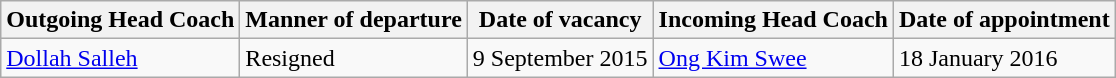<table class="wikitable">
<tr>
<th>Outgoing Head Coach</th>
<th>Manner of departure</th>
<th>Date of vacancy</th>
<th>Incoming Head Coach</th>
<th>Date of appointment</th>
</tr>
<tr>
<td> <a href='#'>Dollah Salleh</a></td>
<td>Resigned</td>
<td>9 September 2015</td>
<td> <a href='#'>Ong Kim Swee</a></td>
<td>18 January 2016 </td>
</tr>
</table>
